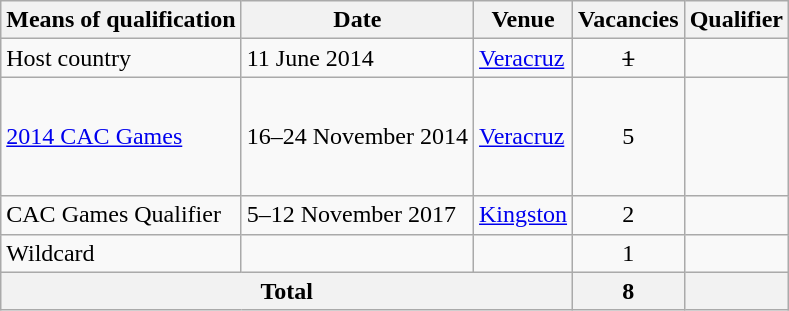<table class="wikitable">
<tr>
<th>Means of qualification</th>
<th>Date</th>
<th>Venue</th>
<th>Vacancies</th>
<th>Qualifier</th>
</tr>
<tr>
<td>Host country</td>
<td>11 June 2014</td>
<td> <a href='#'>Veracruz</a></td>
<td align="center"><s>1</s></td>
<td><s></s></td>
</tr>
<tr>
<td><a href='#'>2014 CAC Games</a></td>
<td>16–24 November 2014</td>
<td> <a href='#'>Veracruz</a></td>
<td align="center">5</td>
<td><br><br><br><br></td>
</tr>
<tr>
<td>CAC Games Qualifier </td>
<td>5–12 November 2017</td>
<td> <a href='#'>Kingston</a></td>
<td align="center">2</td>
<td><br></td>
</tr>
<tr>
<td>Wildcard</td>
<td></td>
<td></td>
<td align="center">1</td>
<td></td>
</tr>
<tr>
<th colspan="3">Total</th>
<th align="center">8</th>
<th></th>
</tr>
</table>
